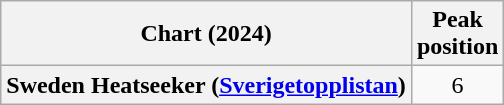<table class="wikitable sortable plainrowheaders" style="text-align:center">
<tr>
<th scope="col">Chart (2024)</th>
<th scope="col">Peak<br>position</th>
</tr>
<tr>
<th scope="row">Sweden Heatseeker (<a href='#'>Sverigetopplistan</a>)</th>
<td>6</td>
</tr>
</table>
